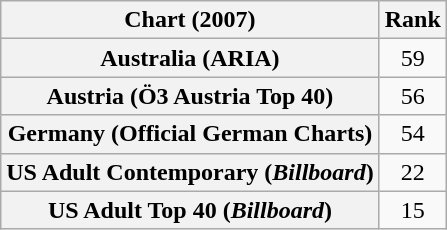<table class="wikitable sortable plainrowheaders" style="text-align:center">
<tr>
<th>Chart (2007)</th>
<th>Rank</th>
</tr>
<tr>
<th scope="row">Australia (ARIA)</th>
<td>59</td>
</tr>
<tr>
<th scope="row">Austria (Ö3 Austria Top 40)</th>
<td>56</td>
</tr>
<tr>
<th scope="row">Germany (Official German Charts)</th>
<td>54</td>
</tr>
<tr>
<th scope="row">US Adult Contemporary (<em>Billboard</em>)</th>
<td>22</td>
</tr>
<tr>
<th scope="row">US Adult Top 40 (<em>Billboard</em>)</th>
<td>15</td>
</tr>
</table>
